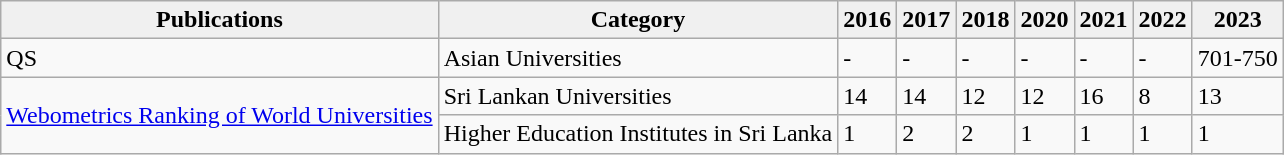<table class="wikitable" style="margin:1em auto;">
<tr style="text-align:center;">
<td style="background:#f0f0f0;"><strong>Publications</strong></td>
<td style="background:#f0f0f0;"><strong>Category</strong></td>
<td style="background:#f0f0f0;"><strong>2016</strong></td>
<td style="background:#f0f0f0;"><strong>2017</strong></td>
<td style="background:#f0f0f0;"><strong>2018</strong></td>
<td style="background:#f0f0f0;"><strong>2020</strong></td>
<td style="background:#f0f0f0;"><strong>2021</strong></td>
<td style="background:#f0f0f0;"><strong>2022</strong></td>
<td style="background:#f0f0f0;"><strong>2023</strong></td>
</tr>
<tr>
<td>QS</td>
<td>Asian Universities</td>
<td>-</td>
<td>-</td>
<td>-</td>
<td>-</td>
<td>-</td>
<td>-</td>
<td>701-750</td>
</tr>
<tr>
<td rowspan="2"><a href='#'>Webometrics Ranking of World Universities</a></td>
<td>Sri Lankan Universities</td>
<td>14</td>
<td>14</td>
<td>12</td>
<td>12</td>
<td>16</td>
<td>8</td>
<td>13</td>
</tr>
<tr>
<td>Higher Education Institutes in Sri Lanka</td>
<td>1</td>
<td>2</td>
<td>2</td>
<td>1</td>
<td>1</td>
<td>1</td>
<td>1</td>
</tr>
</table>
